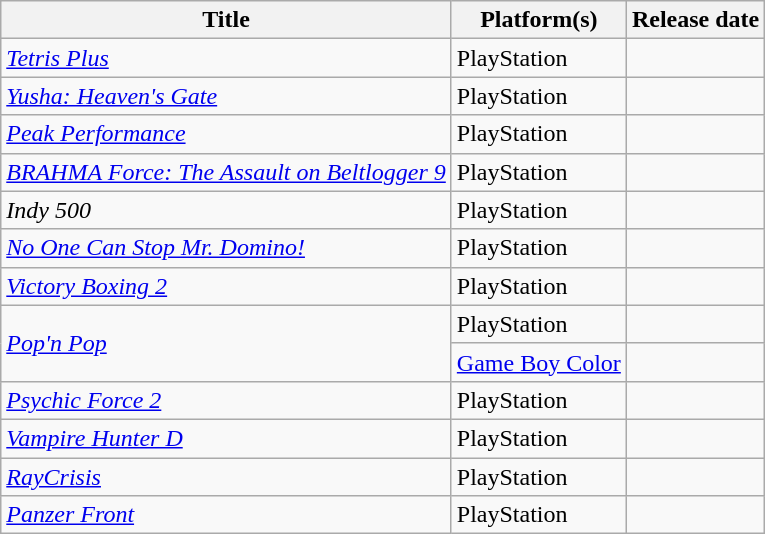<table class="wikitable sortable" width="auto">
<tr>
<th>Title</th>
<th>Platform(s)</th>
<th>Release date</th>
</tr>
<tr>
<td><em><a href='#'>Tetris Plus</a></em></td>
<td>PlayStation</td>
<td></td>
</tr>
<tr>
<td><em><a href='#'>Yusha: Heaven's Gate</a></em></td>
<td>PlayStation</td>
<td></td>
</tr>
<tr>
<td><em><a href='#'>Peak Performance</a></em></td>
<td>PlayStation</td>
<td></td>
</tr>
<tr>
<td><em><a href='#'>BRAHMA Force: The Assault on Beltlogger 9</a></em></td>
<td>PlayStation</td>
<td></td>
</tr>
<tr>
<td><em>Indy 500</em></td>
<td>PlayStation</td>
<td></td>
</tr>
<tr>
<td><em><a href='#'>No One Can Stop Mr. Domino!</a></em></td>
<td>PlayStation</td>
<td></td>
</tr>
<tr>
<td><em><a href='#'>Victory Boxing 2</a></em></td>
<td>PlayStation</td>
<td></td>
</tr>
<tr>
<td rowspan=2><em><a href='#'>Pop'n Pop</a></em></td>
<td>PlayStation</td>
<td></td>
</tr>
<tr>
<td><a href='#'>Game Boy Color</a></td>
<td></td>
</tr>
<tr>
<td><em><a href='#'>Psychic Force 2</a></em></td>
<td>PlayStation</td>
<td></td>
</tr>
<tr>
<td><em><a href='#'>Vampire Hunter D</a></em></td>
<td>PlayStation</td>
<td></td>
</tr>
<tr>
<td><em><a href='#'>RayCrisis</a></em></td>
<td>PlayStation</td>
<td></td>
</tr>
<tr>
<td><em><a href='#'>Panzer Front</a></em></td>
<td>PlayStation</td>
<td></td>
</tr>
</table>
